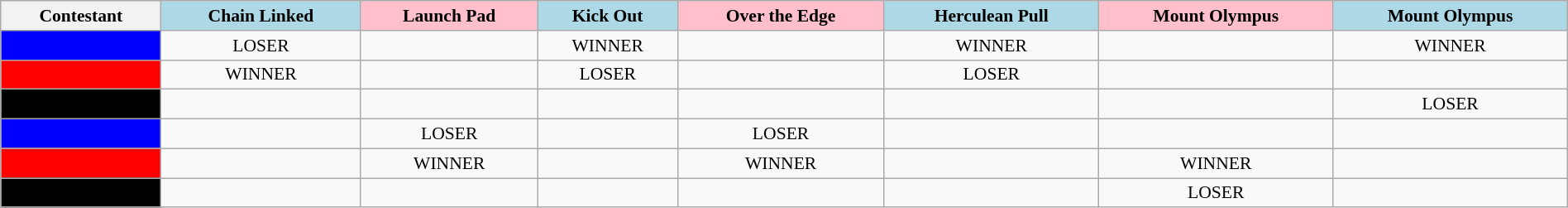<table class="wikitable" style="text-align:center; font-size:90%; width:100%">
<tr>
<th>Contestant</th>
<th style="background:lightblue;">Chain Linked</th>
<th style="background:pink;">Launch Pad</th>
<th style="background:lightblue;">Kick Out</th>
<th style="background:pink;">Over the Edge</th>
<th style="background:lightblue;">Herculean Pull</th>
<th style="background:pink;">Mount Olympus</th>
<th style="background:lightblue;">Mount Olympus</th>
</tr>
<tr>
<td style="background:blue;"></td>
<td>LOSER</td>
<td></td>
<td>WINNER</td>
<td></td>
<td>WINNER</td>
<td></td>
<td>WINNER</td>
</tr>
<tr>
<td style="background:red;"></td>
<td>WINNER</td>
<td></td>
<td>LOSER</td>
<td></td>
<td>LOSER</td>
<td></td>
<td></td>
</tr>
<tr>
<td style="background:black;"></td>
<td></td>
<td></td>
<td></td>
<td></td>
<td></td>
<td></td>
<td>LOSER</td>
</tr>
<tr>
<td style="background:blue;"></td>
<td></td>
<td>LOSER</td>
<td></td>
<td>LOSER</td>
<td></td>
<td></td>
<td></td>
</tr>
<tr>
<td style="background:red;"></td>
<td></td>
<td>WINNER</td>
<td></td>
<td>WINNER</td>
<td></td>
<td>WINNER</td>
<td></td>
</tr>
<tr>
<td style="background:black;"></td>
<td></td>
<td></td>
<td></td>
<td></td>
<td></td>
<td>LOSER</td>
<td></td>
</tr>
</table>
